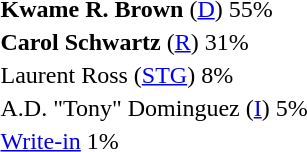<table>
<tr>
<td><strong>Kwame R. Brown</strong> (<a href='#'>D</a>) 55%</td>
</tr>
<tr>
<td><strong>Carol Schwartz</strong> (<a href='#'>R</a>) 31%</td>
</tr>
<tr>
<td>Laurent Ross (<a href='#'>STG</a>) 8%</td>
</tr>
<tr>
<td>A.D. "Tony" Dominguez (<a href='#'>I</a>) 5%</td>
</tr>
<tr>
<td><a href='#'>Write-in</a> 1%</td>
</tr>
</table>
